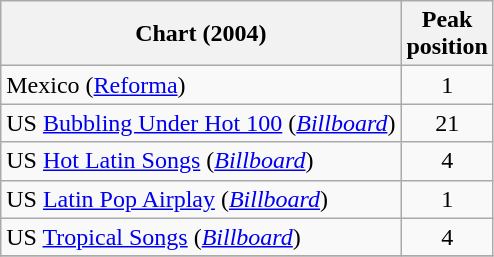<table class="wikitable sortable">
<tr>
<th align="center">Chart (2004)</th>
<th align="center">Peak<br>position</th>
</tr>
<tr>
<td align="left">Mexico (<a href='#'>Reforma</a>)</td>
<td align="center">1</td>
</tr>
<tr>
<td align="left">US <a href='#'>Bubbling Under Hot 100</a> (<em><a href='#'>Billboard</a></em>)</td>
<td align="center">21</td>
</tr>
<tr>
<td align="left">US <a href='#'>Hot Latin Songs</a> (<em><a href='#'>Billboard</a></em>)</td>
<td align="center">4</td>
</tr>
<tr>
<td align="left">US <a href='#'>Latin Pop Airplay</a> (<em><a href='#'>Billboard</a></em>)</td>
<td align="center">1</td>
</tr>
<tr>
<td align="left">US <a href='#'>Tropical Songs</a> (<em><a href='#'>Billboard</a></em>)</td>
<td align="center">4</td>
</tr>
<tr>
</tr>
</table>
